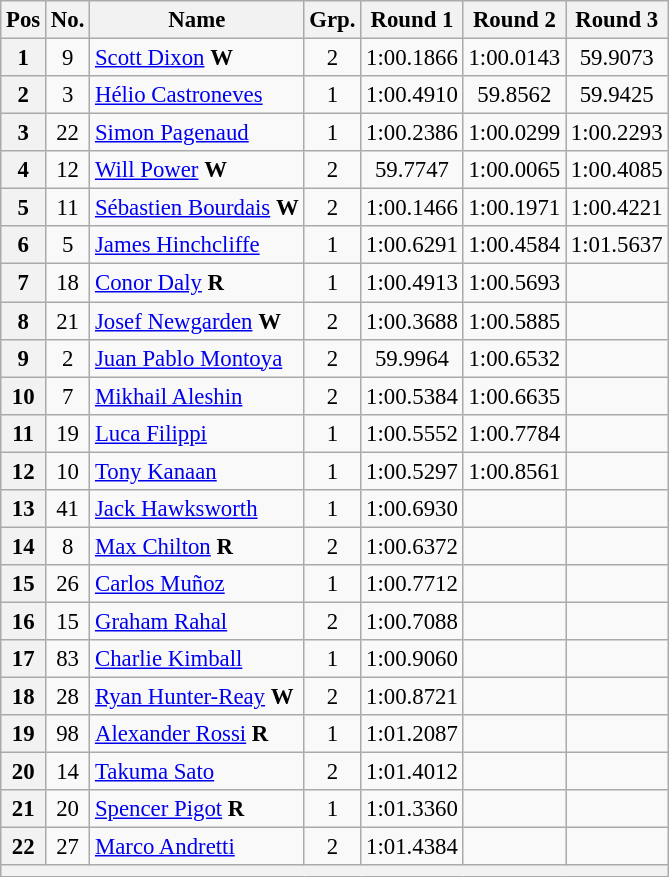<table class="wikitable sortable" style="text-align:center; font-size: 95%;">
<tr>
<th>Pos</th>
<th>No.</th>
<th>Name</th>
<th>Grp.</th>
<th>Round 1</th>
<th>Round 2</th>
<th>Round 3</th>
</tr>
<tr>
<th scope=>1</th>
<td>9</td>
<td align="left"> <a href='#'>Scott Dixon</a> <strong><span>W</span></strong></td>
<td>2</td>
<td>1:00.1866</td>
<td>1:00.0143</td>
<td>59.9073</td>
</tr>
<tr>
<th scope=>2</th>
<td>3</td>
<td align="left"> <a href='#'>Hélio Castroneves</a></td>
<td>1</td>
<td>1:00.4910</td>
<td>59.8562</td>
<td>59.9425</td>
</tr>
<tr>
<th scope=>3</th>
<td>22</td>
<td align="left"> <a href='#'>Simon Pagenaud</a></td>
<td>1</td>
<td>1:00.2386</td>
<td>1:00.0299</td>
<td>1:00.2293</td>
</tr>
<tr>
<th scope=>4</th>
<td>12</td>
<td align="left"> <a href='#'>Will Power</a>  <strong><span>W</span></strong></td>
<td>2</td>
<td>59.7747</td>
<td>1:00.0065</td>
<td>1:00.4085</td>
</tr>
<tr>
<th scope=>5</th>
<td>11</td>
<td align="left"> <a href='#'>Sébastien Bourdais</a>  <strong><span>W</span></strong></td>
<td>2</td>
<td>1:00.1466</td>
<td>1:00.1971</td>
<td>1:00.4221</td>
</tr>
<tr>
<th scope=>6</th>
<td>5</td>
<td align="left"> <a href='#'>James Hinchcliffe</a></td>
<td>1</td>
<td>1:00.6291</td>
<td>1:00.4584</td>
<td>1:01.5637</td>
</tr>
<tr>
<th scope=>7</th>
<td>18</td>
<td align="left"> <a href='#'>Conor Daly</a> <strong><span>R</span></strong></td>
<td>1</td>
<td>1:00.4913</td>
<td>1:00.5693</td>
<td></td>
</tr>
<tr>
<th scope=>8</th>
<td>21</td>
<td align="left"> <a href='#'>Josef Newgarden</a> <strong><span>W</span></strong></td>
<td>2</td>
<td>1:00.3688</td>
<td>1:00.5885</td>
<td></td>
</tr>
<tr>
<th scope=>9</th>
<td>2</td>
<td align="left"> <a href='#'>Juan Pablo Montoya</a></td>
<td>2</td>
<td>59.9964</td>
<td>1:00.6532</td>
<td></td>
</tr>
<tr>
<th scope=>10</th>
<td>7</td>
<td align="left"> <a href='#'>Mikhail Aleshin</a></td>
<td>2</td>
<td>1:00.5384</td>
<td>1:00.6635</td>
<td></td>
</tr>
<tr>
<th scope=>11</th>
<td>19</td>
<td align="left"> <a href='#'>Luca Filippi</a></td>
<td>1</td>
<td>1:00.5552</td>
<td>1:00.7784</td>
<td></td>
</tr>
<tr>
<th scope=>12</th>
<td>10</td>
<td align="left"> <a href='#'>Tony Kanaan</a></td>
<td>1</td>
<td>1:00.5297</td>
<td>1:00.8561</td>
<td></td>
</tr>
<tr>
<th scope=>13</th>
<td>41</td>
<td align="left"> <a href='#'>Jack Hawksworth</a></td>
<td>1</td>
<td>1:00.6930</td>
<td></td>
<td></td>
</tr>
<tr>
<th scope=>14</th>
<td>8</td>
<td align="left"> <a href='#'>Max Chilton</a> <strong><span>R</span></strong></td>
<td>2</td>
<td>1:00.6372</td>
<td></td>
<td></td>
</tr>
<tr>
<th scope=>15</th>
<td>26</td>
<td align="left"> <a href='#'>Carlos Muñoz</a></td>
<td>1</td>
<td>1:00.7712</td>
<td></td>
<td></td>
</tr>
<tr>
<th scope=>16</th>
<td>15</td>
<td align="left"> <a href='#'>Graham Rahal</a></td>
<td>2</td>
<td>1:00.7088</td>
<td></td>
<td></td>
</tr>
<tr>
<th scope=>17</th>
<td>83</td>
<td align="left"> <a href='#'>Charlie Kimball</a></td>
<td>1</td>
<td>1:00.9060</td>
<td></td>
<td></td>
</tr>
<tr>
<th scope=>18</th>
<td>28</td>
<td align="left"> <a href='#'>Ryan Hunter-Reay</a> <strong><span>W</span></strong></td>
<td>2</td>
<td>1:00.8721</td>
<td></td>
<td></td>
</tr>
<tr>
<th scope=>19</th>
<td>98</td>
<td align="left"> <a href='#'>Alexander Rossi</a> <strong><span>R</span></strong></td>
<td>1</td>
<td>1:01.2087</td>
<td></td>
<td></td>
</tr>
<tr>
<th scope=>20</th>
<td>14</td>
<td align="left"> <a href='#'>Takuma Sato</a></td>
<td>2</td>
<td>1:01.4012</td>
<td></td>
<td></td>
</tr>
<tr>
<th scope=>21</th>
<td>20</td>
<td align="left"> <a href='#'>Spencer Pigot</a> <strong><span>R</span></strong></td>
<td>1</td>
<td>1:01.3360</td>
<td></td>
<td></td>
</tr>
<tr>
<th scope=>22</th>
<td>27</td>
<td align="left"> <a href='#'>Marco Andretti</a></td>
<td>2</td>
<td>1:01.4384</td>
<td></td>
<td></td>
</tr>
<tr>
<th colspan=11></th>
</tr>
</table>
